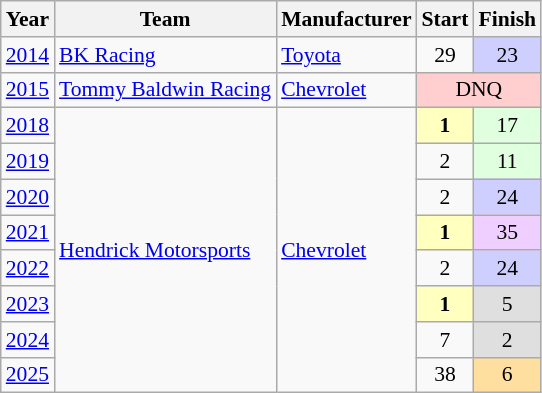<table class="wikitable" style="font-size: 90%;">
<tr>
<th>Year</th>
<th>Team</th>
<th>Manufacturer</th>
<th>Start</th>
<th>Finish</th>
</tr>
<tr>
<td><a href='#'>2014</a></td>
<td><a href='#'>BK Racing</a></td>
<td><a href='#'>Toyota</a></td>
<td align=center>29</td>
<td align=center style="background:#CFCFFF;">23</td>
</tr>
<tr>
<td><a href='#'>2015</a></td>
<td><a href='#'>Tommy Baldwin Racing</a></td>
<td><a href='#'>Chevrolet</a></td>
<td align=center colspan=2 style="background:#FFCFCF;">DNQ</td>
</tr>
<tr>
<td><a href='#'>2018</a></td>
<td rowspan=8><a href='#'>Hendrick Motorsports</a></td>
<td rowspan=8><a href='#'>Chevrolet</a></td>
<td align=center style="background:#FFFFBF;"><strong>1</strong></td>
<td align=center style="background:#DFFFDF;">17</td>
</tr>
<tr>
<td><a href='#'>2019</a></td>
<td align=center>2</td>
<td align=center style="background:#DFFFDF;">11</td>
</tr>
<tr>
<td><a href='#'>2020</a></td>
<td align=center>2</td>
<td align=center style="background:#CFCFFF;">24</td>
</tr>
<tr>
<td><a href='#'>2021</a></td>
<td align=center style="background:#FFFFBF;"><strong>1</strong></td>
<td align=center style="background:#EFCFFF;">35</td>
</tr>
<tr>
<td><a href='#'>2022</a></td>
<td align=center>2</td>
<td align=center style="background:#CFCFFF;">24</td>
</tr>
<tr>
<td><a href='#'>2023</a></td>
<td align=center style="background:#FFFFBF;"><strong>1</strong></td>
<td align=center style="background:#DFDFDF;">5</td>
</tr>
<tr>
<td><a href='#'>2024</a></td>
<td align=center>7</td>
<td align=center style="background:#DFDFDF;">2</td>
</tr>
<tr>
<td><a href='#'>2025</a></td>
<td align=center>38</td>
<td align=center style="background:#FFDF9F;">6</td>
</tr>
</table>
